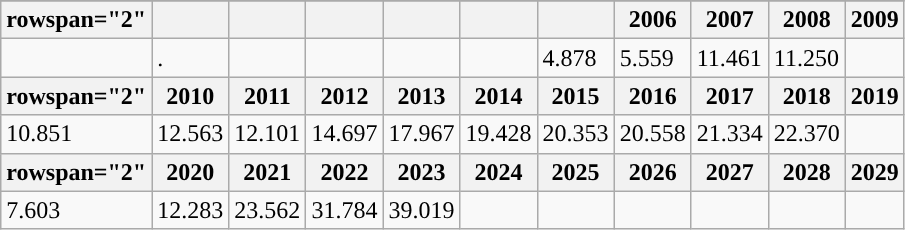<table class="wikitable">
<tr style="background: #cccccc;">
</tr>
<tr>
<th>rowspan="2" </th>
<th></th>
<th></th>
<th></th>
<th></th>
<th></th>
<th></th>
<th>2006</th>
<th>2007</th>
<th>2008</th>
<th>2009</th>
</tr>
<tr>
<td></td>
<td>.</td>
<td></td>
<td></td>
<td></td>
<td></td>
<td>4.878</td>
<td>5.559</td>
<td>11.461</td>
<td>11.250</td>
</tr>
<tr>
<th>rowspan="2" </th>
<th>2010</th>
<th>2011</th>
<th>2012</th>
<th>2013</th>
<th>2014</th>
<th>2015</th>
<th>2016</th>
<th>2017</th>
<th>2018</th>
<th>2019</th>
</tr>
<tr>
<td>10.851</td>
<td>12.563</td>
<td>12.101</td>
<td>14.697</td>
<td>17.967</td>
<td>19.428</td>
<td>20.353</td>
<td>20.558</td>
<td>21.334</td>
<td>22.370</td>
</tr>
<tr>
<th>rowspan="2" </th>
<th>2020</th>
<th>2021</th>
<th>2022</th>
<th>2023</th>
<th>2024</th>
<th>2025</th>
<th>2026</th>
<th>2027</th>
<th>2028</th>
<th>2029</th>
</tr>
<tr>
<td>7.603</td>
<td>12.283</td>
<td>23.562</td>
<td>31.784</td>
<td>39.019</td>
<td></td>
<td></td>
<td></td>
<td></td>
<td></td>
</tr>
</table>
